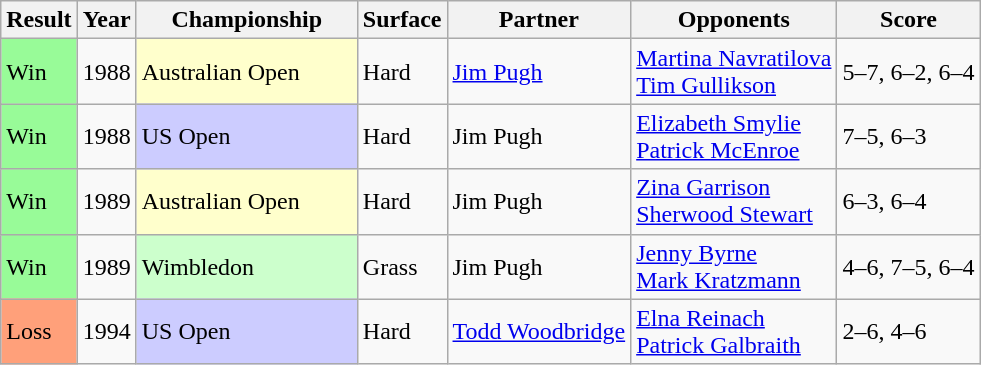<table class="wikitable sortable">
<tr>
<th>Result</th>
<th>Year</th>
<th style="width:140px">Championship</th>
<th>Surface</th>
<th>Partner</th>
<th>Opponents</th>
<th class=unsortable>Score</th>
</tr>
<tr>
<td style="background:#98fb98;">Win</td>
<td>1988</td>
<td style="background:#ffffcc;">Australian Open</td>
<td>Hard</td>
<td> <a href='#'>Jim Pugh</a></td>
<td> <a href='#'>Martina Navratilova</a> <br>  <a href='#'>Tim Gullikson</a></td>
<td>5–7, 6–2, 6–4</td>
</tr>
<tr>
<td style="background:#98fb98;">Win</td>
<td>1988</td>
<td style="background:#ccccff;">US Open</td>
<td>Hard</td>
<td> Jim Pugh</td>
<td> <a href='#'>Elizabeth Smylie</a> <br>  <a href='#'>Patrick McEnroe</a></td>
<td>7–5, 6–3</td>
</tr>
<tr>
<td style="background:#98fb98;">Win</td>
<td>1989</td>
<td style="background:#ffffcc;">Australian Open</td>
<td>Hard</td>
<td> Jim Pugh</td>
<td> <a href='#'>Zina Garrison</a> <br>  <a href='#'>Sherwood Stewart</a></td>
<td>6–3, 6–4</td>
</tr>
<tr>
<td style="background:#98fb98;">Win</td>
<td>1989</td>
<td style="background:#ccffcc;">Wimbledon</td>
<td>Grass</td>
<td> Jim Pugh</td>
<td> <a href='#'>Jenny Byrne</a> <br> <a href='#'>Mark Kratzmann</a></td>
<td>4–6, 7–5, 6–4</td>
</tr>
<tr>
<td style="background:#ffa07a;">Loss</td>
<td>1994</td>
<td style="background:#ccccff;">US Open</td>
<td>Hard</td>
<td> <a href='#'>Todd Woodbridge</a></td>
<td> <a href='#'>Elna Reinach</a> <br>  <a href='#'>Patrick Galbraith</a></td>
<td>2–6, 4–6</td>
</tr>
</table>
